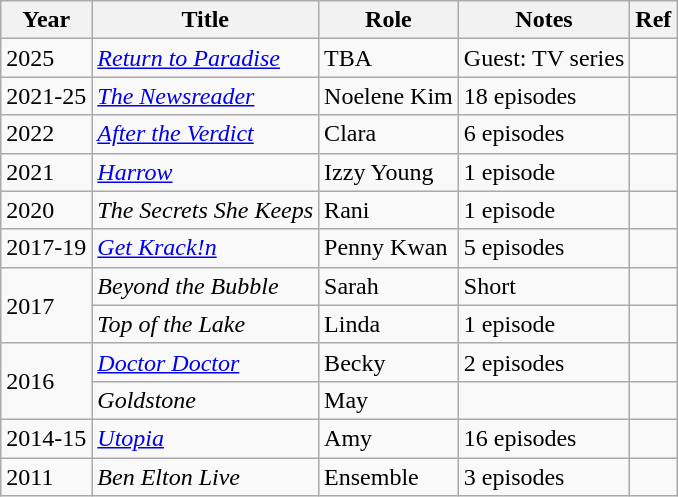<table class="wikitable sortable">
<tr>
<th>Year</th>
<th>Title</th>
<th>Role</th>
<th>Notes</th>
<th>Ref</th>
</tr>
<tr>
<td>2025</td>
<td><a href='#'><em>Return to Paradise</em></a></td>
<td>TBA</td>
<td>Guest: TV series</td>
<td></td>
</tr>
<tr>
<td>2021-25</td>
<td><em><a href='#'>The Newsreader</a></em></td>
<td>Noelene Kim</td>
<td>18 episodes</td>
<td></td>
</tr>
<tr>
<td>2022</td>
<td><em><a href='#'>After the Verdict</a></em></td>
<td>Clara</td>
<td>6 episodes</td>
<td></td>
</tr>
<tr>
<td>2021</td>
<td><em><a href='#'>Harrow</a></em></td>
<td>Izzy Young</td>
<td>1 episode</td>
<td></td>
</tr>
<tr>
<td>2020</td>
<td><em>The Secrets She Keeps</em></td>
<td>Rani</td>
<td>1 episode</td>
<td></td>
</tr>
<tr>
<td>2017-19</td>
<td><em><a href='#'>Get Krack!n</a></em></td>
<td>Penny Kwan</td>
<td>5 episodes</td>
<td></td>
</tr>
<tr>
<td rowspan="2">2017</td>
<td><em>Beyond the Bubble</em></td>
<td>Sarah</td>
<td>Short</td>
<td></td>
</tr>
<tr>
<td><em>Top of the Lake</em></td>
<td>Linda</td>
<td>1 episode</td>
<td></td>
</tr>
<tr>
<td rowspan="2">2016</td>
<td><em><a href='#'>Doctor Doctor</a></em></td>
<td>Becky</td>
<td>2 episodes</td>
<td></td>
</tr>
<tr>
<td><em>Goldstone</em></td>
<td>May</td>
<td></td>
<td></td>
</tr>
<tr>
<td>2014-15</td>
<td><em><a href='#'>Utopia</a></em></td>
<td>Amy</td>
<td>16 episodes</td>
<td></td>
</tr>
<tr>
<td>2011</td>
<td><em>Ben Elton Live</em></td>
<td>Ensemble</td>
<td>3 episodes</td>
<td></td>
</tr>
</table>
